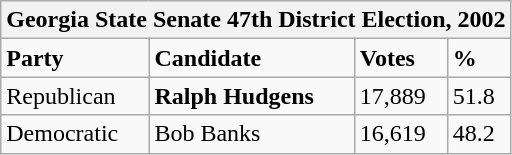<table class="wikitable">
<tr>
<th colspan="4">Georgia State Senate 47th District Election, 2002</th>
</tr>
<tr>
<td><strong>Party</strong></td>
<td><strong>Candidate</strong></td>
<td><strong>Votes</strong></td>
<td><strong>%</strong></td>
</tr>
<tr>
<td>Republican</td>
<td><strong>Ralph Hudgens</strong></td>
<td>17,889</td>
<td>51.8</td>
</tr>
<tr>
<td>Democratic</td>
<td>Bob Banks</td>
<td>16,619</td>
<td>48.2</td>
</tr>
</table>
